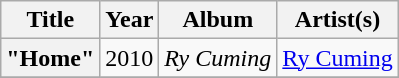<table class="wikitable plainrowheaders" style="text-align:center;">
<tr>
<th scope="col">Title</th>
<th scope="col">Year</th>
<th scope="col">Album</th>
<th scope="col">Artist(s)</th>
</tr>
<tr>
<th scope="row">"Home"</th>
<td>2010</td>
<td><em>Ry Cuming</em></td>
<td><a href='#'>Ry Cuming</a></td>
</tr>
<tr>
</tr>
</table>
